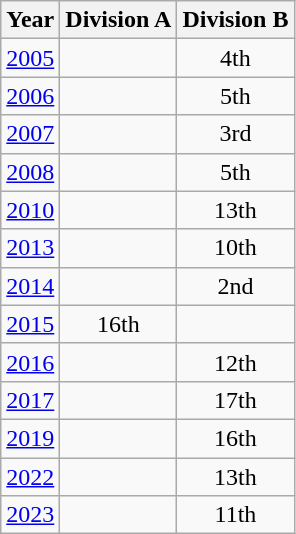<table class="wikitable" style="text-align:center">
<tr>
<th>Year</th>
<th>Division A</th>
<th>Division B</th>
</tr>
<tr>
<td><a href='#'>2005</a></td>
<td></td>
<td>4th</td>
</tr>
<tr>
<td><a href='#'>2006</a></td>
<td></td>
<td>5th</td>
</tr>
<tr>
<td><a href='#'>2007</a></td>
<td></td>
<td> 3rd</td>
</tr>
<tr>
<td><a href='#'>2008</a></td>
<td></td>
<td>5th</td>
</tr>
<tr>
<td><a href='#'>2010</a></td>
<td></td>
<td>13th</td>
</tr>
<tr>
<td><a href='#'>2013</a></td>
<td></td>
<td>10th</td>
</tr>
<tr>
<td><a href='#'>2014</a></td>
<td></td>
<td> 2nd</td>
</tr>
<tr>
<td><a href='#'>2015</a></td>
<td>16th</td>
<td></td>
</tr>
<tr>
<td><a href='#'>2016</a></td>
<td></td>
<td>12th</td>
</tr>
<tr>
<td><a href='#'>2017</a></td>
<td></td>
<td>17th</td>
</tr>
<tr>
<td><a href='#'>2019</a></td>
<td></td>
<td>16th</td>
</tr>
<tr>
<td><a href='#'>2022</a></td>
<td></td>
<td>13th</td>
</tr>
<tr>
<td><a href='#'>2023</a></td>
<td></td>
<td>11th</td>
</tr>
</table>
